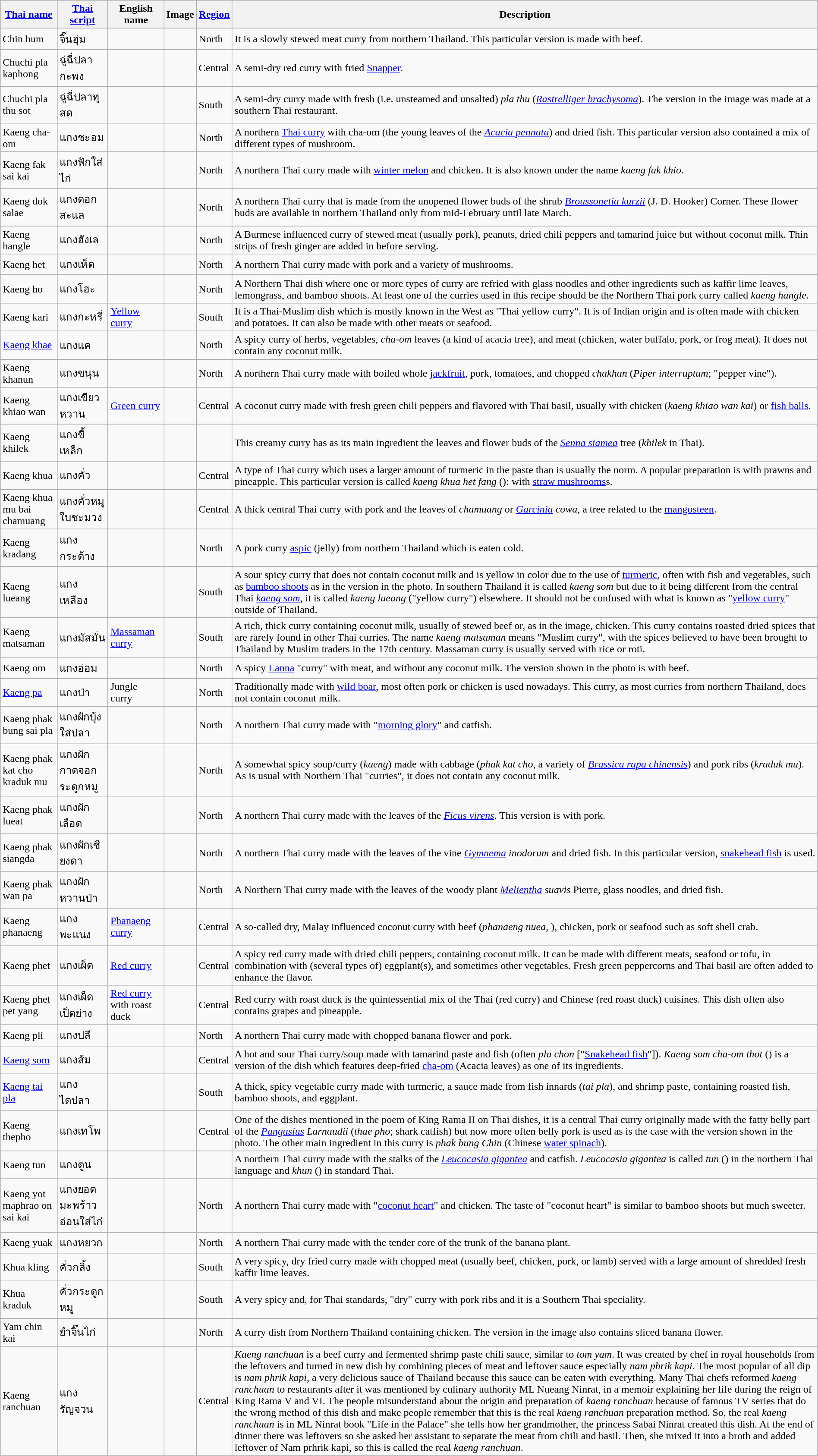<table class="wikitable sortable" style="width:100%;">
<tr>
<th><a href='#'>Thai name</a></th>
<th><a href='#'>Thai script</a></th>
<th>English name</th>
<th>Image</th>
<th><a href='#'>Region</a></th>
<th>Description</th>
</tr>
<tr>
<td>Chin hum</td>
<td>จิ๊นฮุ่ม</td>
<td></td>
<td></td>
<td>North</td>
<td>It is a slowly stewed meat curry from northern Thailand. This particular version is made with beef.</td>
</tr>
<tr>
<td>Chuchi pla kaphong</td>
<td>ฉู่ฉี่ปลากะพง</td>
<td></td>
<td></td>
<td>Central</td>
<td>A semi-dry red curry with fried <a href='#'>Snapper</a>.</td>
</tr>
<tr>
<td>Chuchi pla thu sot</td>
<td>ฉู่ฉี่ปลาทูสด</td>
<td></td>
<td></td>
<td>South</td>
<td>A semi-dry curry made with fresh (i.e. unsteamed and unsalted) <em>pla thu</em> (<em><a href='#'>Rastrelliger brachysoma</a></em>). The version in the image was made at a southern Thai restaurant.</td>
</tr>
<tr>
<td>Kaeng cha-om</td>
<td>แกงชะอม</td>
<td></td>
<td></td>
<td>North</td>
<td>A northern <a href='#'>Thai curry</a> with cha-om (the young leaves of the <em><a href='#'>Acacia pennata</a></em>) and dried fish. This particular version also contained a mix of different types of mushroom.</td>
</tr>
<tr>
<td>Kaeng fak sai kai</td>
<td>แกงฟักใส่ไก่</td>
<td></td>
<td></td>
<td>North</td>
<td>A northern Thai curry made with <a href='#'>winter melon</a> and chicken. It is also known under the name <em>kaeng fak khio</em>.</td>
</tr>
<tr>
<td>Kaeng dok salae</td>
<td>แกงดอกสะแล</td>
<td></td>
<td></td>
<td>North</td>
<td>A northern Thai curry that is made from the unopened flower buds of the shrub <em><a href='#'>Broussonetia kurzii</a></em> (J. D. Hooker) Corner. These flower buds are available in northern Thailand only from mid-February until late March.</td>
</tr>
<tr>
<td>Kaeng hangle</td>
<td>แกงฮังเล</td>
<td></td>
<td></td>
<td>North</td>
<td>A Burmese influenced curry of stewed meat (usually pork), peanuts, dried chili peppers and tamarind juice but without coconut milk. Thin strips of fresh ginger are added in before serving.</td>
</tr>
<tr>
<td>Kaeng het</td>
<td>แกงเห็ด</td>
<td></td>
<td></td>
<td>North</td>
<td>A northern Thai curry made with pork and a variety of mushrooms.</td>
</tr>
<tr>
<td>Kaeng ho</td>
<td>แกงโฮะ</td>
<td></td>
<td></td>
<td>North</td>
<td>A Northern Thai dish where one or more types of curry are refried with glass noodles and other ingredients such as kaffir lime leaves, lemongrass, and bamboo shoots. At least one of the curries used in this recipe should be the Northern Thai pork curry called <em>kaeng hangle</em>.</td>
</tr>
<tr>
<td>Kaeng kari</td>
<td>แกงกะหรี่</td>
<td><a href='#'>Yellow curry</a></td>
<td></td>
<td>South</td>
<td>It is a Thai-Muslim dish which is mostly known in the West as "Thai yellow curry". It is of Indian origin and is often made with chicken and potatoes. It can also be made with other meats or seafood.</td>
</tr>
<tr>
<td><a href='#'>Kaeng khae</a></td>
<td>แกงแค</td>
<td></td>
<td></td>
<td>North</td>
<td>A spicy curry of herbs, vegetables, <em>cha-om</em> leaves (a kind of acacia tree), and meat (chicken, water buffalo, pork, or frog meat). It does not contain any coconut milk.</td>
</tr>
<tr>
<td>Kaeng khanun</td>
<td>แกงขนุน</td>
<td></td>
<td></td>
<td>North</td>
<td>A northern Thai curry made with boiled whole <a href='#'>jackfruit</a>, pork, tomatoes, and chopped <em>chakhan</em> (<em>Piper interruptum</em>; "pepper vine").</td>
</tr>
<tr>
<td>Kaeng khiao wan</td>
<td>แกงเขียวหวาน</td>
<td><a href='#'>Green curry</a></td>
<td></td>
<td>Central</td>
<td>A coconut curry made with fresh green chili peppers and flavored with Thai basil, usually with chicken (<em>kaeng khiao wan kai</em>) or <a href='#'>fish balls</a>.</td>
</tr>
<tr>
<td>Kaeng khilek</td>
<td>แกงขี้เหล็ก</td>
<td></td>
<td></td>
<td></td>
<td>This creamy curry has as its main ingredient the leaves and flower buds of the <em><a href='#'>Senna siamea</a></em> tree (<em>khilek</em> in Thai).</td>
</tr>
<tr>
<td>Kaeng khua</td>
<td>แกงคั่ว</td>
<td></td>
<td></td>
<td>Central</td>
<td>A type of Thai curry which uses a larger amount of turmeric in the paste than is usually the norm. A popular preparation is with prawns and pineapple. This particular version is called <em>kaeng khua het fang</em> (): with <a href='#'>straw mushrooms</a>s.</td>
</tr>
<tr>
<td>Kaeng khua mu bai chamuang</td>
<td>แกงคั่วหมูใบชะมวง</td>
<td></td>
<td></td>
<td>Central</td>
<td>A thick central Thai curry with pork and the leaves of <em>chamuang</em> or <em><a href='#'>Garcinia</a> cowa</em>, a tree related to the <a href='#'>mangosteen</a>.</td>
</tr>
<tr>
<td>Kaeng kradang</td>
<td>แกงกระด้าง</td>
<td></td>
<td></td>
<td>North</td>
<td>A pork curry <a href='#'>aspic</a> (jelly) from northern Thailand which is eaten cold.</td>
</tr>
<tr>
<td>Kaeng lueang</td>
<td>แกงเหลือง</td>
<td></td>
<td></td>
<td>South</td>
<td>A sour spicy curry that does not contain coconut milk and is yellow in color due to the use of <a href='#'>turmeric</a>, often with fish and vegetables, such as <a href='#'>bamboo shoots</a> as in the version in the photo. In southern Thailand it is called <em>kaeng som</em> but due to it being different from the central Thai <em><a href='#'>kaeng som</a></em>, it is called <em>kaeng lueang</em> ("yellow curry") elsewhere. It should not be confused with what is known as "<a href='#'>yellow curry</a>" outside of Thailand.</td>
</tr>
<tr>
<td>Kaeng matsaman</td>
<td>แกงมัสมั่น</td>
<td><a href='#'>Massaman curry</a></td>
<td></td>
<td>South</td>
<td>A rich, thick curry containing coconut milk, usually of stewed beef or, as in the image, chicken. This curry contains roasted dried spices that are rarely found in other Thai curries. The name <em>kaeng matsaman</em> means "Muslim curry", with the spices believed to have been brought to Thailand by Muslim traders in the 17th century. Massaman curry is usually served with rice or roti.</td>
</tr>
<tr>
<td>Kaeng om</td>
<td>แกงอ่อม</td>
<td></td>
<td></td>
<td>North</td>
<td>A spicy <a href='#'>Lanna</a> "curry" with meat, and without any coconut milk. The version shown in the photo is with beef.</td>
</tr>
<tr>
<td><a href='#'>Kaeng pa</a></td>
<td>แกงป่า</td>
<td>Jungle curry</td>
<td></td>
<td>North</td>
<td>Traditionally made with <a href='#'>wild boar</a>, most often pork or chicken is used nowadays. This curry, as most curries from northern Thailand, does not contain coconut milk.</td>
</tr>
<tr>
<td>Kaeng phak bung sai pla</td>
<td>แกงผักบุ้งใส่ปลา</td>
<td></td>
<td></td>
<td>North</td>
<td>A northern Thai curry made with "<a href='#'>morning glory</a>" and catfish.</td>
</tr>
<tr>
<td>Kaeng phak kat cho kraduk mu</td>
<td>แกงผักกาดจอกระดูกหมู</td>
<td></td>
<td></td>
<td>North</td>
<td>A somewhat spicy soup/curry (<em>kaeng</em>) made with cabbage (<em>phak kat cho</em>, a variety of <em><a href='#'>Brassica rapa chinensis</a></em>) and pork ribs (<em>kraduk mu</em>). As is usual with Northern Thai "curries", it does not contain any coconut milk.</td>
</tr>
<tr>
<td>Kaeng phak lueat</td>
<td>แกงผักเลือด</td>
<td></td>
<td></td>
<td>North</td>
<td>A northern Thai curry made with the leaves of the <em><a href='#'>Ficus virens</a></em>. This version is with pork.</td>
</tr>
<tr>
<td>Kaeng phak siangda</td>
<td>แกงผักเซียงดา</td>
<td></td>
<td></td>
<td>North</td>
<td>A northern Thai curry made with the leaves of the vine <em><a href='#'>Gymnema</a> inodorum</em> and dried fish. In this particular version, <a href='#'>snakehead fish</a> is used.</td>
</tr>
<tr>
<td>Kaeng phak wan pa</td>
<td>แกงผักหวานป่า</td>
<td></td>
<td></td>
<td>North</td>
<td>A Northern Thai curry made with the leaves of the woody plant <em><a href='#'>Melientha</a> suavis</em> Pierre, glass noodles, and dried fish.</td>
</tr>
<tr>
<td>Kaeng phanaeng</td>
<td>แกงพะแนง</td>
<td><a href='#'>Phanaeng curry</a></td>
<td></td>
<td>Central</td>
<td>A so-called dry, Malay influenced coconut curry with beef (<em>phanaeng nuea</em>, ), chicken, pork or seafood such as soft shell crab.</td>
</tr>
<tr>
<td>Kaeng phet</td>
<td>แกงเผ็ด</td>
<td><a href='#'>Red curry</a></td>
<td></td>
<td>Central</td>
<td>A spicy red curry made with dried chili peppers, containing coconut milk. It can be made with different meats, seafood or tofu, in combination with (several types of) eggplant(s), and sometimes other vegetables. Fresh green peppercorns and Thai basil are often added to enhance the flavor.</td>
</tr>
<tr>
<td>Kaeng phet pet yang</td>
<td>แกงเผ็ดเป็ดย่าง</td>
<td><a href='#'>Red curry</a> with roast duck</td>
<td></td>
<td>Central</td>
<td>Red curry with roast duck is the quintessential mix of the Thai (red curry) and Chinese (red roast duck) cuisines. This dish often also contains grapes and pineapple.</td>
</tr>
<tr>
<td>Kaeng pli</td>
<td>แกงปลี</td>
<td></td>
<td></td>
<td>North</td>
<td>A northern Thai curry made with chopped banana flower and pork.</td>
</tr>
<tr>
<td><a href='#'>Kaeng som</a></td>
<td>แกงส้ม</td>
<td></td>
<td></td>
<td>Central</td>
<td>A hot and sour Thai curry/soup made with tamarind paste and fish (often <em>pla chon</em> ["<a href='#'>Snakehead fish</a>"]). <em>Kaeng som cha-om thot</em> () is a version of the dish which features deep-fried <a href='#'>cha-om</a> (Acacia leaves) as one of its ingredients.</td>
</tr>
<tr>
<td><a href='#'>Kaeng tai pla</a></td>
<td>แกงไตปลา</td>
<td></td>
<td></td>
<td>South</td>
<td>A thick, spicy vegetable curry made with turmeric, a sauce made from fish innards (<em>tai pla</em>), and shrimp paste, containing roasted fish, bamboo shoots, and eggplant.</td>
</tr>
<tr>
<td>Kaeng thepho</td>
<td>แกงเทโพ</td>
<td></td>
<td></td>
<td>Central</td>
<td>One of the dishes mentioned in the poem of King Rama II on Thai dishes, it is a central Thai curry originally made with the fatty belly part of the <em><a href='#'>Pangasius</a> Larnaudii</em> (<em>thae pho</em>; shark catfish) but now more often belly pork is used as is the case with the version shown in the photo. The other main ingredient in this curry is <em>phak bung Chin</em> (Chinese <a href='#'>water spinach</a>).</td>
</tr>
<tr>
<td>Kaeng tun</td>
<td>แกงตูน</td>
<td></td>
<td></td>
<td></td>
<td>A northern Thai curry made with the stalks of the <em><a href='#'>Leucocasia gigantea</a></em> and catfish. <em>Leucocasia gigantea</em> is called <em>tun</em> () in the northern Thai language and <em>khun</em> () in standard Thai.</td>
</tr>
<tr>
<td>Kaeng yot maphrao on sai kai</td>
<td>แกงยอดมะพร้าวอ่อนใส่ไก่</td>
<td></td>
<td></td>
<td>North</td>
<td>A northern Thai curry made with "<a href='#'>coconut heart</a>" and chicken. The taste of "coconut heart" is similar to bamboo shoots but much sweeter.</td>
</tr>
<tr>
<td>Kaeng yuak</td>
<td>แกงหยวก</td>
<td></td>
<td></td>
<td>North</td>
<td>A northern Thai curry made with the tender core of the trunk of the banana plant.</td>
</tr>
<tr>
<td>Khua kling</td>
<td>คั่วกลิ้ง</td>
<td></td>
<td></td>
<td>South</td>
<td>A very spicy, dry fried curry made with chopped meat (usually beef, chicken, pork, or lamb) served with a large amount of shredded fresh kaffir lime leaves.</td>
</tr>
<tr>
<td>Khua kraduk</td>
<td>คั่วกระดูกหมู</td>
<td></td>
<td></td>
<td>South</td>
<td>A very spicy and, for Thai standards, "dry" curry with pork ribs and it is a Southern Thai speciality.</td>
</tr>
<tr>
<td>Yam chin kai</td>
<td>ยำจิ๊นไก่</td>
<td></td>
<td></td>
<td>North</td>
<td>A curry dish from Northern Thailand containing chicken. The version in the image also contains sliced banana flower.</td>
</tr>
<tr>
<td>Kaeng ranchuan</td>
<td>แกงรัญจวน</td>
<td></td>
<td></td>
<td>Central</td>
<td><em>Kaeng ranchuan</em> is a beef curry and fermented shrimp paste chili sauce, similar to <em>tom yam</em>. It was created by chef in royal households from the leftovers and turned in new dish by combining pieces of meat and leftover sauce especially <em>nam phrik kapi</em>. The most popular of all dip is <em>nam phrik kapi</em>, a very delicious sauce of Thailand because this sauce can be eaten with everything. Many Thai chefs reformed <em>kaeng ranchuan</em> to restaurants after it was mentioned by culinary authority ML Nueang Ninrat, in a memoir explaining her life during the reign of King Rama V and VI. The people misunderstand about the origin and preparation of <em>kaeng ranchuan</em> because of famous TV series that do the wrong method of this dish and make people remember that this is the real <em>kaeng ranchuan</em> preparation method. So, the real <em>kaeng ranchuan</em> is in ML Ninrat book "Life in the Palace" she tells how her grandmother, the princess Sabai Ninrat created this dish. At the end of dinner there was leftovers so she asked her assistant to separate the meat from chili and basil. Then, she mixed it into a broth and added leftover of Nam prhrik kapi, so this is called the real <em>kaeng ranchuan</em>.</td>
</tr>
</table>
